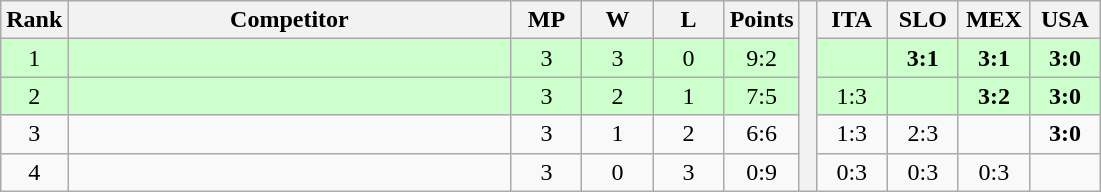<table class="wikitable" style="text-align:center">
<tr>
<th>Rank</th>
<th style="width:18em">Competitor</th>
<th style="width:2.5em">MP</th>
<th style="width:2.5em">W</th>
<th style="width:2.5em">L</th>
<th>Points</th>
<th rowspan="5"> </th>
<th style="width:2.5em">ITA</th>
<th style="width:2.5em">SLO</th>
<th style="width:2.5em">MEX</th>
<th style="width:2.5em">USA</th>
</tr>
<tr style="background:#cfc;">
<td>1</td>
<td style="text-align:left"></td>
<td>3</td>
<td>3</td>
<td>0</td>
<td>9:2</td>
<td></td>
<td><strong>3:1</strong></td>
<td><strong>3:1</strong></td>
<td><strong>3:0</strong></td>
</tr>
<tr style="background:#cfc;">
<td>2</td>
<td style="text-align:left"></td>
<td>3</td>
<td>2</td>
<td>1</td>
<td>7:5</td>
<td>1:3</td>
<td></td>
<td><strong>3:2</strong></td>
<td><strong>3:0</strong></td>
</tr>
<tr>
<td>3</td>
<td style="text-align:left"></td>
<td>3</td>
<td>1</td>
<td>2</td>
<td>6:6</td>
<td>1:3</td>
<td>2:3</td>
<td></td>
<td><strong>3:0</strong></td>
</tr>
<tr>
<td>4</td>
<td style="text-align:left"></td>
<td>3</td>
<td>0</td>
<td>3</td>
<td>0:9</td>
<td>0:3</td>
<td>0:3</td>
<td>0:3</td>
<td></td>
</tr>
</table>
